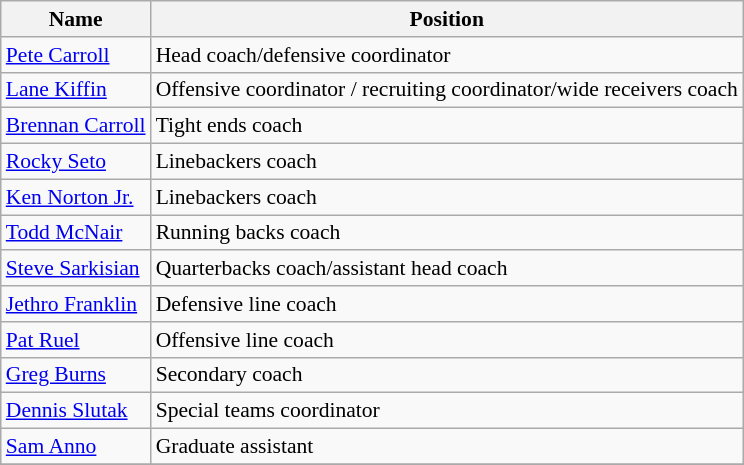<table class="wikitable" border="1" style="font-size:90%;">
<tr>
<th>Name</th>
<th>Position</th>
</tr>
<tr>
<td><a href='#'>Pete Carroll</a></td>
<td>Head coach/defensive coordinator</td>
</tr>
<tr>
<td><a href='#'>Lane Kiffin</a></td>
<td>Offensive coordinator / recruiting coordinator/wide receivers coach</td>
</tr>
<tr>
<td><a href='#'>Brennan Carroll</a></td>
<td>Tight ends coach</td>
</tr>
<tr>
<td><a href='#'>Rocky Seto</a></td>
<td>Linebackers coach</td>
</tr>
<tr>
<td><a href='#'>Ken Norton Jr.</a></td>
<td>Linebackers coach</td>
</tr>
<tr>
<td><a href='#'>Todd McNair</a></td>
<td>Running backs coach</td>
</tr>
<tr>
<td><a href='#'>Steve Sarkisian</a></td>
<td>Quarterbacks coach/assistant head coach</td>
</tr>
<tr>
<td><a href='#'>Jethro Franklin</a></td>
<td>Defensive line coach</td>
</tr>
<tr>
<td><a href='#'>Pat Ruel</a></td>
<td>Offensive line coach</td>
</tr>
<tr>
<td><a href='#'>Greg Burns</a></td>
<td>Secondary coach</td>
</tr>
<tr>
<td><a href='#'>Dennis Slutak</a></td>
<td>Special teams coordinator</td>
</tr>
<tr>
<td><a href='#'>Sam Anno</a></td>
<td>Graduate assistant</td>
</tr>
<tr>
</tr>
</table>
